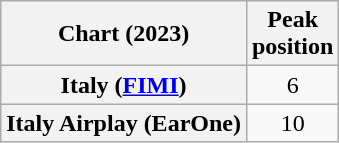<table class="wikitable sortable plainrowheaders" style="text-align:center">
<tr>
<th scope="col">Chart (2023)</th>
<th scope="col">Peak<br>position</th>
</tr>
<tr>
<th scope="row">Italy (<a href='#'>FIMI</a>)</th>
<td>6</td>
</tr>
<tr>
<th scope="row">Italy Airplay (EarOne)</th>
<td>10</td>
</tr>
</table>
